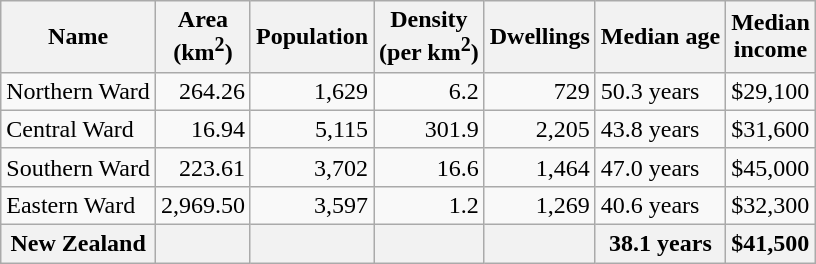<table class="wikitable">
<tr>
<th>Name</th>
<th>Area<br>(km<sup>2</sup>)</th>
<th>Population</th>
<th>Density<br>(per km<sup>2</sup>)</th>
<th>Dwellings</th>
<th>Median age</th>
<th>Median<br>income</th>
</tr>
<tr>
<td>Northern Ward</td>
<td style="text-align:right;">264.26</td>
<td style="text-align:right;">1,629</td>
<td style="text-align:right;">6.2</td>
<td style="text-align:right;">729</td>
<td>50.3 years</td>
<td>$29,100</td>
</tr>
<tr>
<td>Central Ward</td>
<td style="text-align:right;">16.94</td>
<td style="text-align:right;">5,115</td>
<td style="text-align:right;">301.9</td>
<td style="text-align:right;">2,205</td>
<td>43.8 years</td>
<td>$31,600</td>
</tr>
<tr>
<td>Southern Ward</td>
<td style="text-align:right;">223.61</td>
<td style="text-align:right;">3,702</td>
<td style="text-align:right;">16.6</td>
<td style="text-align:right;">1,464</td>
<td>47.0 years</td>
<td>$45,000</td>
</tr>
<tr>
<td>Eastern Ward</td>
<td style="text-align:right;">2,969.50</td>
<td style="text-align:right;">3,597</td>
<td style="text-align:right;">1.2</td>
<td style="text-align:right;">1,269</td>
<td>40.6 years</td>
<td>$32,300</td>
</tr>
<tr>
<th>New Zealand</th>
<th></th>
<th></th>
<th></th>
<th></th>
<th>38.1 years</th>
<th style="text-align:left;">$41,500</th>
</tr>
</table>
